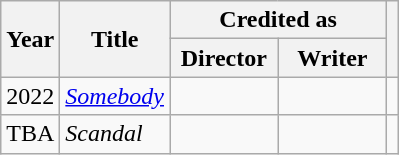<table class="wikitable sortable">
<tr>
<th rowspan="2">Year</th>
<th rowspan="2">Title</th>
<th colspan="2">Credited as</th>
<th rowspan="2" scope="col" class="unsortable"></th>
</tr>
<tr>
<th width="65">Director</th>
<th width="65">Writer</th>
</tr>
<tr>
<td>2022</td>
<td><em><a href='#'>Somebody</a></em></td>
<td></td>
<td></td>
<td></td>
</tr>
<tr>
<td>TBA</td>
<td><em>Scandal</em></td>
<td></td>
<td></td>
<td></td>
</tr>
</table>
